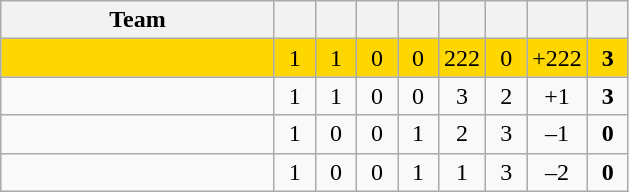<table class="wikitable" style="text-align: center;">
<tr>
<th style="width:175px;">Team</th>
<th width="20"></th>
<th width="20"></th>
<th width="20"></th>
<th width="20"></th>
<th width="20"></th>
<th width="20"></th>
<th width="20"></th>
<th width="20"></th>
</tr>
<tr style="background:gold;">
<td align=left></td>
<td>1</td>
<td>1</td>
<td>0</td>
<td>0</td>
<td>222</td>
<td>0</td>
<td>+222</td>
<td><strong>3</strong></td>
</tr>
<tr bgcolor="">
<td align=left></td>
<td>1</td>
<td>1</td>
<td>0</td>
<td>0</td>
<td>3</td>
<td>2</td>
<td>+1</td>
<td><strong>3</strong></td>
</tr>
<tr bgcolor="">
<td align=left></td>
<td>1</td>
<td>0</td>
<td>0</td>
<td>1</td>
<td>2</td>
<td>3</td>
<td>–1</td>
<td><strong>0</strong></td>
</tr>
<tr bgcolor="">
<td align=left></td>
<td>1</td>
<td>0</td>
<td>0</td>
<td>1</td>
<td>1</td>
<td>3</td>
<td>–2</td>
<td><strong>0</strong></td>
</tr>
</table>
